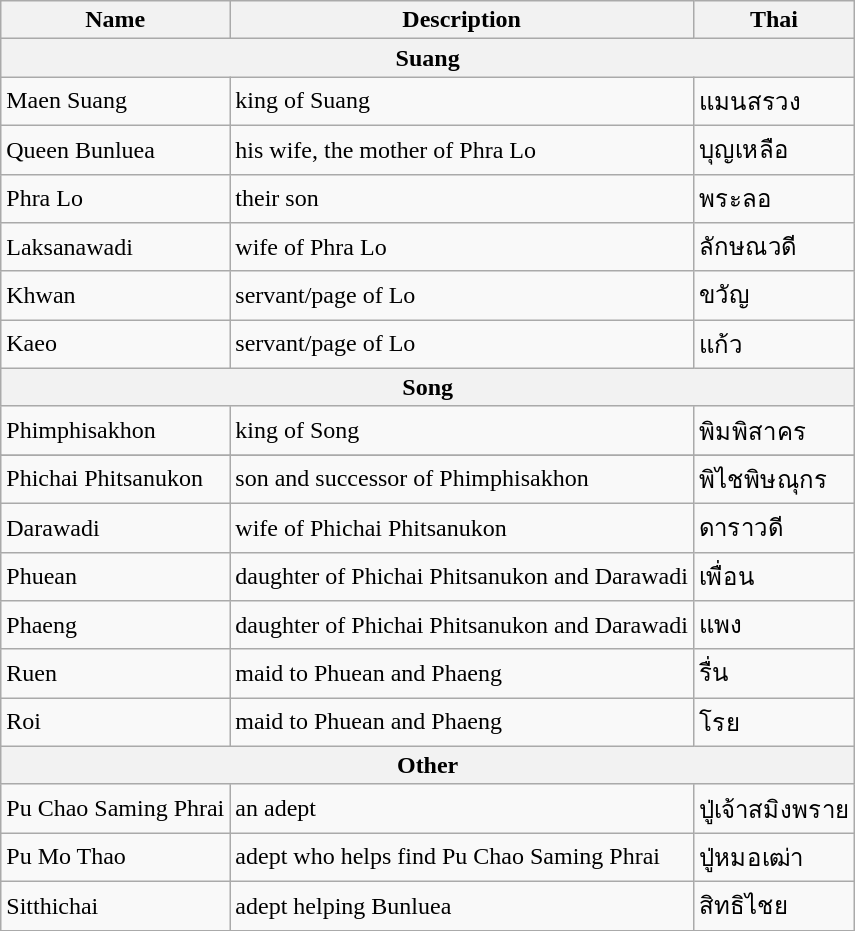<table class="wikitable">
<tr>
<th>Name</th>
<th>Description</th>
<th>Thai</th>
</tr>
<tr>
<th colspan="3">Suang</th>
</tr>
<tr>
<td>Maen Suang</td>
<td>king of Suang</td>
<td>แมนสรวง</td>
</tr>
<tr>
<td>Queen Bunluea</td>
<td>his wife, the mother of Phra Lo</td>
<td>บุญเหลือ</td>
</tr>
<tr>
<td>Phra Lo</td>
<td>their son</td>
<td>พระลอ</td>
</tr>
<tr>
<td>Laksanawadi</td>
<td>wife of Phra Lo</td>
<td>ลักษณวดี</td>
</tr>
<tr>
<td>Khwan</td>
<td>servant/page of Lo</td>
<td>ขวัญ</td>
</tr>
<tr>
<td>Kaeo</td>
<td>servant/page of Lo</td>
<td>แก้ว</td>
</tr>
<tr>
<th colspan="3">Song</th>
</tr>
<tr>
<td>Phimphisakhon</td>
<td>king of Song</td>
<td>พิมพิสาคร</td>
</tr>
<tr>
</tr>
<tr the dowager ||  a wife of Phimphisakhon ||  ย่า>
</tr>
<tr>
<td>Phichai Phitsanukon</td>
<td>son and successor of Phimphisakhon</td>
<td>พิไชพิษณุกร</td>
</tr>
<tr>
<td>Darawadi</td>
<td>wife of Phichai Phitsanukon</td>
<td>ดาราวดี</td>
</tr>
<tr>
<td>Phuean</td>
<td>daughter of  Phichai Phitsanukon and Darawadi</td>
<td>เพื่อน</td>
</tr>
<tr>
<td>Phaeng</td>
<td>daughter of  Phichai Phitsanukon and Darawadi</td>
<td>แพง</td>
</tr>
<tr>
<td>Ruen</td>
<td>maid to Phuean and Phaeng</td>
<td>รื่น</td>
</tr>
<tr>
<td>Roi</td>
<td>maid to Phuean and Phaeng</td>
<td>โรย</td>
</tr>
<tr>
<th colspan="3">Other</th>
</tr>
<tr>
<td>Pu Chao Saming Phrai</td>
<td>an adept</td>
<td>ปู่เจ้าสมิงพราย</td>
</tr>
<tr>
<td>Pu Mo Thao</td>
<td>adept who helps find Pu Chao Saming Phrai</td>
<td>ปู่หมอเฒ่า</td>
</tr>
<tr>
<td>Sitthichai</td>
<td>adept helping Bunluea</td>
<td>สิทธิไชย</td>
</tr>
<tr>
</tr>
</table>
